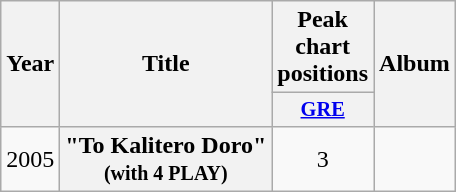<table class="wikitable plainrowheaders" style="text-align:center;">
<tr>
<th scope="col" rowspan="2">Year</th>
<th scope="col" rowspan="2">Title</th>
<th scope="col">Peak chart positions</th>
<th scope="col" rowspan="2">Album</th>
</tr>
<tr>
<th scope="col" style="width:3em;font-size:85%;"><a href='#'>GRE</a><br></th>
</tr>
<tr>
<td>2005</td>
<th scope="row">"To Kalitero Doro"<br><small>(with 4 PLAY)</small></th>
<td>3</td>
<td></td>
</tr>
</table>
